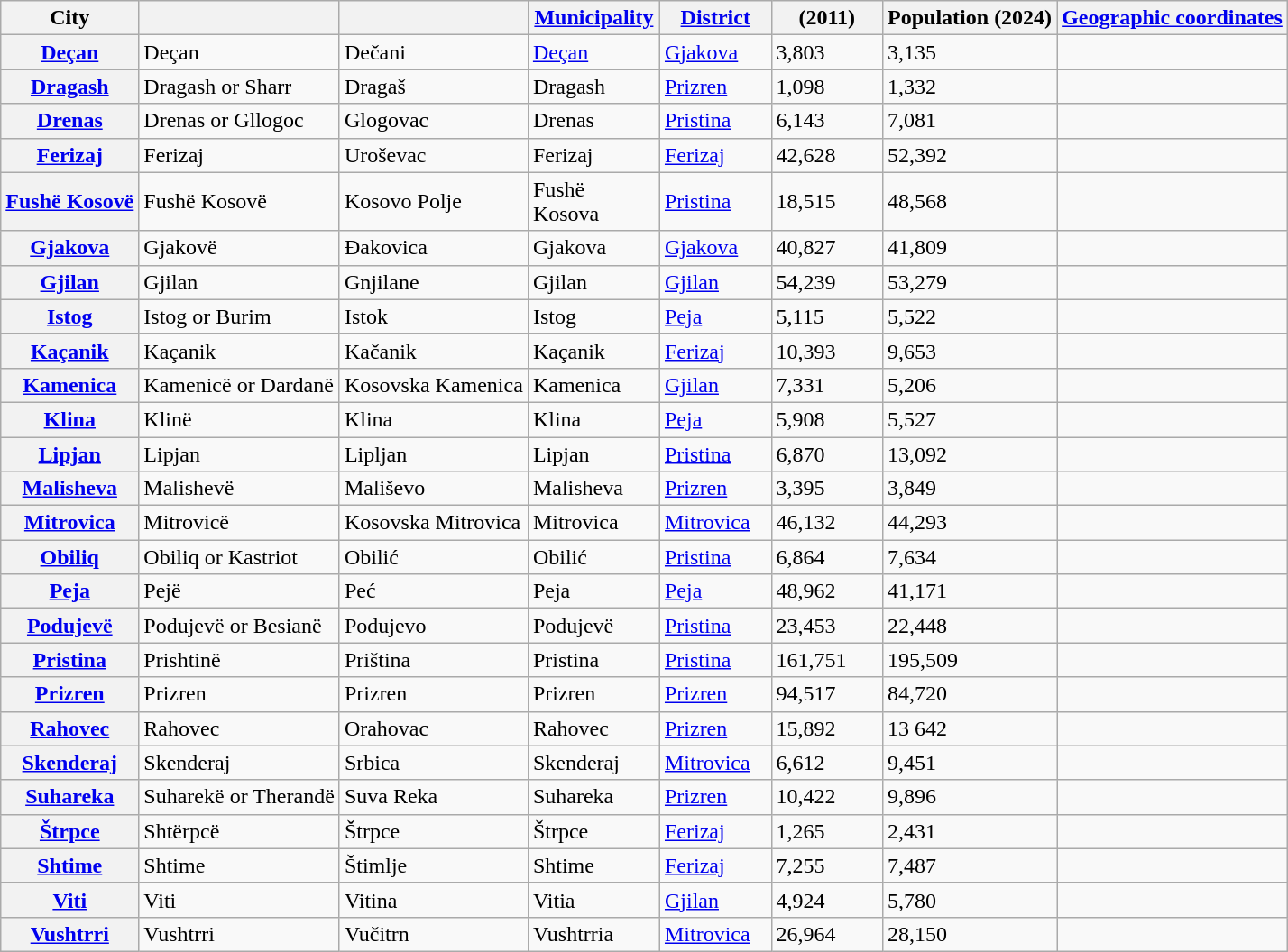<table class="sortable plainrowheaders wikitable">
<tr style="font-size:100%; text-align:right;">
<th ! scope="col" class="sortable">City</th>
<th ! scope="col" class="sortable"></th>
<th ! scope="col" class="sortable"></th>
<th ! style="width:90px;" scope="col"><a href='#'>Municipality</a></th>
<th ! style="width:75px;" scope="col"><a href='#'>District</a></th>
<th ! style="width:75px;" scope="col"> (2011)</th>
<th>Population (2024)</th>
<th scope="col" !><a href='#'>Geographic coordinates</a></th>
</tr>
<tr>
<th scope="row"><strong><a href='#'>Deçan</a></strong></th>
<td>Deçan</td>
<td>Dečani</td>
<td style=text-align:left><a href='#'>Deçan</a></td>
<td><a href='#'>Gjakova</a></td>
<td>3,803</td>
<td>3,135</td>
<td></td>
</tr>
<tr>
<th scope="row"><strong><a href='#'>Dragash</a></strong></th>
<td>Dragash or Sharr</td>
<td>Dragaš</td>
<td style=text-align:left>Dragash</td>
<td><a href='#'>Prizren</a></td>
<td>1,098</td>
<td>1,332</td>
<td></td>
</tr>
<tr>
<th scope="row"><strong><a href='#'>Drenas</a></strong></th>
<td>Drenas or Gllogoc</td>
<td>Glogovac</td>
<td style=text-align:left>Drenas</td>
<td><a href='#'>Pristina</a></td>
<td>6,143</td>
<td>7,081</td>
<td></td>
</tr>
<tr>
<th scope="row"><strong><a href='#'>Ferizaj</a></strong></th>
<td>Ferizaj</td>
<td>Uroševac</td>
<td style=text-align:left>Ferizaj</td>
<td><a href='#'>Ferizaj</a></td>
<td>42,628</td>
<td>52,392</td>
<td></td>
</tr>
<tr>
<th scope="row"><strong><a href='#'>Fushë Kosovë</a></strong></th>
<td>Fushë Kosovë</td>
<td>Kosovo Polje</td>
<td style=text-align:left>Fushë Kosova</td>
<td><a href='#'>Pristina</a></td>
<td>18,515</td>
<td>48,568</td>
<td></td>
</tr>
<tr>
<th scope="row"><strong><a href='#'>Gjakova</a></strong></th>
<td>Gjakovë</td>
<td>Đakovica</td>
<td style=text-align:left>Gjakova</td>
<td><a href='#'>Gjakova</a></td>
<td>40,827</td>
<td>41,809</td>
<td></td>
</tr>
<tr>
<th scope="row"><strong><a href='#'>Gjilan</a></strong></th>
<td>Gjilan</td>
<td>Gnjilane</td>
<td style=text-align:left>Gjilan</td>
<td><a href='#'>Gjilan</a></td>
<td>54,239</td>
<td>53,279</td>
<td></td>
</tr>
<tr>
<th scope="row"><strong><a href='#'>Istog</a></strong></th>
<td>Istog or Burim</td>
<td>Istok</td>
<td style=text-align:left>Istog</td>
<td><a href='#'>Peja</a></td>
<td>5,115</td>
<td>5,522</td>
<td></td>
</tr>
<tr>
<th scope="row"><strong><a href='#'>Kaçanik</a></strong></th>
<td>Kaçanik</td>
<td>Kačanik</td>
<td style=text-align:left>Kaçanik</td>
<td><a href='#'>Ferizaj</a></td>
<td>10,393</td>
<td>9,653</td>
<td></td>
</tr>
<tr>
<th scope="row"><strong><a href='#'>Kamenica</a></strong></th>
<td>Kamenicë or Dardanë</td>
<td>Kosovska Kamenica</td>
<td style=text-align:left>Kamenica</td>
<td><a href='#'>Gjilan</a></td>
<td>7,331</td>
<td>5,206</td>
<td></td>
</tr>
<tr>
<th scope="row"><strong><a href='#'>Klina</a></strong></th>
<td>Klinë</td>
<td>Klina</td>
<td style=text-align:left>Klina</td>
<td><a href='#'>Peja</a></td>
<td>5,908</td>
<td>5,527</td>
<td></td>
</tr>
<tr>
<th scope="row"><strong><a href='#'>Lipjan</a></strong></th>
<td>Lipjan</td>
<td>Lipljan</td>
<td style=text-align:left>Lipjan</td>
<td><a href='#'>Pristina</a></td>
<td>6,870</td>
<td>13,092</td>
<td></td>
</tr>
<tr>
<th scope="row"><strong><a href='#'>Malisheva</a></strong></th>
<td>Malishevë</td>
<td>Mališevo</td>
<td style=text-align:left>Malisheva</td>
<td><a href='#'>Prizren</a></td>
<td>3,395</td>
<td>3,849</td>
<td></td>
</tr>
<tr>
<th scope="row"><strong><a href='#'>Mitrovica</a></strong></th>
<td>Mitrovicë</td>
<td>Kosovska Mitrovica</td>
<td style=text-align:left>Mitrovica</td>
<td><a href='#'>Mitrovica</a></td>
<td>46,132</td>
<td>44,293</td>
<td></td>
</tr>
<tr>
<th scope="row"><strong><a href='#'>Obiliq</a></strong></th>
<td>Obiliq or Kastriot</td>
<td>Obilić</td>
<td style=text-align:left>Obilić</td>
<td><a href='#'>Pristina</a></td>
<td>6,864</td>
<td>7,634</td>
<td></td>
</tr>
<tr>
<th scope="row"><strong><a href='#'>Peja</a></strong></th>
<td>Pejë</td>
<td>Peć</td>
<td style=text-align:left>Peja</td>
<td><a href='#'>Peja</a></td>
<td>48,962</td>
<td>41,171</td>
<td></td>
</tr>
<tr>
<th scope="row"><strong><a href='#'>Podujevë</a></strong></th>
<td>Podujevë or Besianë</td>
<td>Podujevo</td>
<td style=text-align:left>Podujevë</td>
<td><a href='#'>Pristina</a></td>
<td>23,453</td>
<td>22,448</td>
<td></td>
</tr>
<tr>
<th scope="row"><strong><a href='#'>Pristina</a></strong></th>
<td>Prishtinë</td>
<td>Priština</td>
<td style=text-align:left>Pristina</td>
<td><a href='#'>Pristina</a></td>
<td>161,751</td>
<td>195,509</td>
<td></td>
</tr>
<tr>
<th scope="row"><strong><a href='#'>Prizren</a></strong></th>
<td>Prizren</td>
<td>Prizren</td>
<td style=text-align:left>Prizren</td>
<td><a href='#'>Prizren</a></td>
<td>94,517</td>
<td>84,720</td>
<td></td>
</tr>
<tr>
<th scope="row"><strong><a href='#'>Rahovec</a></strong></th>
<td>Rahovec</td>
<td>Orahovac</td>
<td style=text-align:left>Rahovec</td>
<td><a href='#'>Prizren</a></td>
<td>15,892</td>
<td>13 642</td>
<td></td>
</tr>
<tr>
<th scope="row"><strong><a href='#'>Skenderaj</a></strong></th>
<td>Skenderaj</td>
<td>Srbica</td>
<td style=text-align:left>Skenderaj</td>
<td><a href='#'>Mitrovica</a></td>
<td>6,612</td>
<td>9,451</td>
<td></td>
</tr>
<tr>
<th scope="row"><strong><a href='#'>Suhareka</a></strong></th>
<td>Suharekë or Therandë</td>
<td>Suva Reka</td>
<td style=text-align:left>Suhareka</td>
<td><a href='#'>Prizren</a></td>
<td>10,422</td>
<td>9,896</td>
<td></td>
</tr>
<tr>
<th scope="row"><strong><a href='#'>Štrpce</a></strong></th>
<td>Shtërpcë</td>
<td>Štrpce</td>
<td style=text-align:left>Štrpce</td>
<td><a href='#'>Ferizaj</a></td>
<td>1,265</td>
<td>2,431</td>
<td></td>
</tr>
<tr>
<th scope="row"><strong><a href='#'>Shtime</a></strong></th>
<td>Shtime</td>
<td>Štimlje</td>
<td style=text-align:left>Shtime</td>
<td><a href='#'>Ferizaj</a></td>
<td>7,255</td>
<td>7,487</td>
<td></td>
</tr>
<tr>
<th scope="row"><strong><a href='#'>Viti</a></strong></th>
<td>Viti</td>
<td>Vitina</td>
<td style=text-align:left>Vitia</td>
<td><a href='#'>Gjilan</a></td>
<td>4,924</td>
<td>5,780</td>
<td></td>
</tr>
<tr>
<th scope="row"><strong><a href='#'>Vushtrri</a></strong></th>
<td>Vushtrri</td>
<td>Vučitrn</td>
<td style=text-align:left>Vushtrria</td>
<td><a href='#'>Mitrovica</a></td>
<td>26,964</td>
<td>28,150</td>
<td></td>
</tr>
</table>
